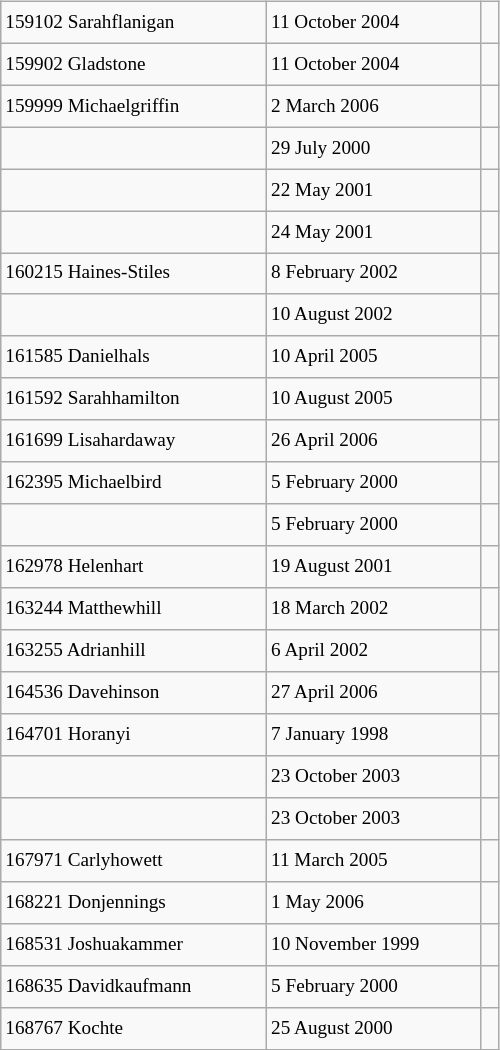<table class="wikitable" style="font-size: 80%; float: left; width: 26em; margin-right: 1em; height: 700px">
<tr>
<td>159102 Sarahflanigan</td>
<td>11 October 2004</td>
<td></td>
</tr>
<tr>
<td>159902 Gladstone</td>
<td>11 October 2004</td>
<td></td>
</tr>
<tr>
<td>159999 Michaelgriffin</td>
<td>2 March 2006</td>
<td></td>
</tr>
<tr>
<td></td>
<td>29 July 2000</td>
<td> </td>
</tr>
<tr>
<td></td>
<td>22 May 2001</td>
<td></td>
</tr>
<tr>
<td></td>
<td>24 May 2001</td>
<td></td>
</tr>
<tr>
<td>160215 Haines-Stiles</td>
<td>8 February 2002</td>
<td></td>
</tr>
<tr>
<td></td>
<td>10 August 2002</td>
<td></td>
</tr>
<tr>
<td>161585 Danielhals</td>
<td>10 April 2005</td>
<td></td>
</tr>
<tr>
<td>161592 Sarahhamilton</td>
<td>10 August 2005</td>
<td></td>
</tr>
<tr>
<td>161699 Lisahardaway</td>
<td>26 April 2006</td>
<td></td>
</tr>
<tr>
<td>162395 Michaelbird</td>
<td>5 February 2000</td>
<td></td>
</tr>
<tr>
<td></td>
<td>5 February 2000</td>
<td></td>
</tr>
<tr>
<td>162978 Helenhart</td>
<td>19 August 2001</td>
<td></td>
</tr>
<tr>
<td>163244 Matthewhill</td>
<td>18 March 2002</td>
<td></td>
</tr>
<tr>
<td>163255 Adrianhill</td>
<td>6 April 2002</td>
<td></td>
</tr>
<tr>
<td>164536 Davehinson</td>
<td>27 April 2006</td>
<td></td>
</tr>
<tr>
<td>164701 Horanyi</td>
<td>7 January 1998</td>
<td></td>
</tr>
<tr>
<td></td>
<td>23 October 2003</td>
<td></td>
</tr>
<tr>
<td></td>
<td>23 October 2003</td>
<td></td>
</tr>
<tr>
<td>167971 Carlyhowett</td>
<td>11 March 2005</td>
<td></td>
</tr>
<tr>
<td>168221 Donjennings</td>
<td>1 May 2006</td>
<td></td>
</tr>
<tr>
<td>168531 Joshuakammer</td>
<td>10 November 1999</td>
<td></td>
</tr>
<tr>
<td>168635 Davidkaufmann</td>
<td>5 February 2000</td>
<td></td>
</tr>
<tr>
<td>168767 Kochte</td>
<td>25 August 2000</td>
<td></td>
</tr>
</table>
